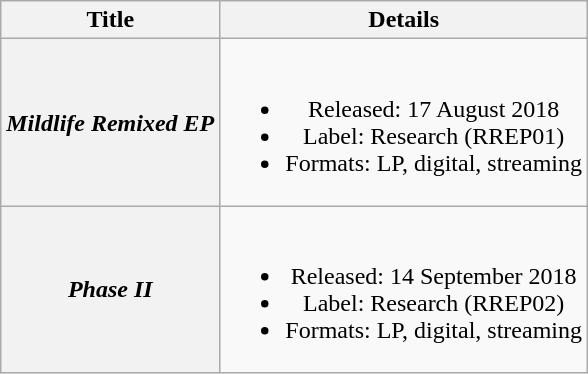<table class="wikitable plainrowheaders" style="text-align:center;" border="1">
<tr>
<th scope="col">Title</th>
<th scope="col">Details</th>
</tr>
<tr>
<th scope="row"><em>Mildlife Remixed EP</em></th>
<td><br><ul><li>Released: 17 August 2018</li><li>Label: Research (RREP01)</li><li>Formats: LP, digital, streaming</li></ul></td>
</tr>
<tr>
<th scope="row"><em>Phase II</em></th>
<td><br><ul><li>Released: 14 September 2018</li><li>Label: Research (RREP02)</li><li>Formats: LP, digital, streaming</li></ul></td>
</tr>
</table>
